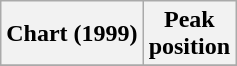<table class="wikitable sortable plainrowheaders" style="text-align:center">
<tr>
<th scope="col">Chart (1999)</th>
<th scope="col">Peak<br>position</th>
</tr>
<tr>
</tr>
</table>
